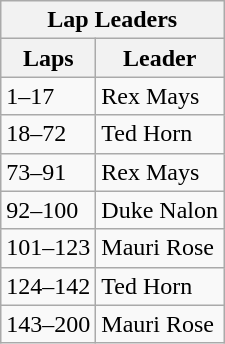<table class="wikitable">
<tr>
<th colspan=2>Lap Leaders</th>
</tr>
<tr>
<th>Laps</th>
<th>Leader</th>
</tr>
<tr>
<td>1–17</td>
<td>Rex Mays</td>
</tr>
<tr>
<td>18–72</td>
<td>Ted Horn</td>
</tr>
<tr>
<td>73–91</td>
<td>Rex Mays</td>
</tr>
<tr>
<td>92–100</td>
<td>Duke Nalon</td>
</tr>
<tr>
<td>101–123</td>
<td>Mauri Rose</td>
</tr>
<tr>
<td>124–142</td>
<td>Ted Horn</td>
</tr>
<tr>
<td>143–200</td>
<td>Mauri Rose</td>
</tr>
</table>
